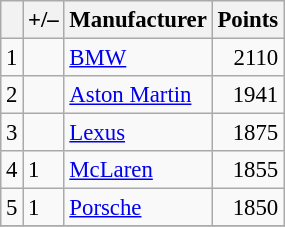<table class="wikitable" style="font-size: 95%;">
<tr>
<th scope="col"></th>
<th scope="col">+/–</th>
<th scope="col">Manufacturer</th>
<th scope="col">Points</th>
</tr>
<tr>
<td align=center>1</td>
<td align="left"></td>
<td> <a href='#'>BMW</a></td>
<td align=right>2110</td>
</tr>
<tr>
<td align=center>2</td>
<td align="left"></td>
<td> <a href='#'>Aston Martin</a></td>
<td align=right>1941</td>
</tr>
<tr>
<td align=center>3</td>
<td align="left"></td>
<td> <a href='#'>Lexus</a></td>
<td align=right>1875</td>
</tr>
<tr>
<td align=center>4</td>
<td align="left"> 1</td>
<td> <a href='#'>McLaren</a></td>
<td align=right>1855</td>
</tr>
<tr>
<td align=center>5</td>
<td align="left"> 1</td>
<td> <a href='#'>Porsche</a></td>
<td align=right>1850</td>
</tr>
<tr>
</tr>
</table>
